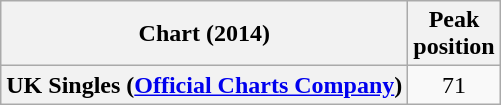<table class="wikitable sortable plainrowheaders" style="text-align: center;">
<tr>
<th scope="col">Chart (2014)</th>
<th scope="col">Peak<br>position</th>
</tr>
<tr>
<th scope="row">UK Singles (<a href='#'>Official Charts Company</a>)</th>
<td>71</td>
</tr>
</table>
